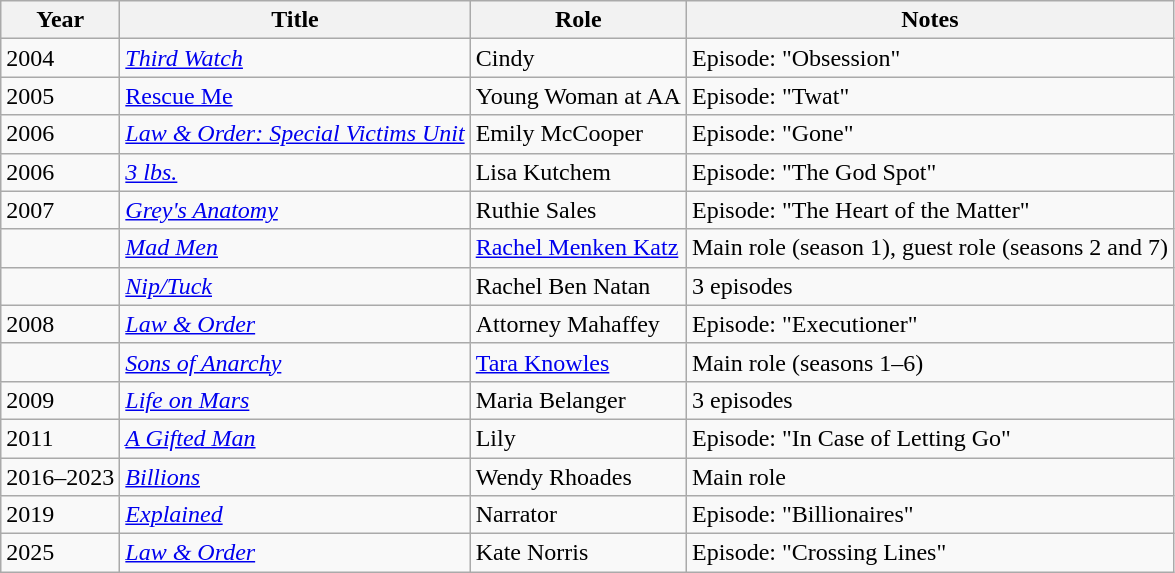<table class = "wikitable sortable">
<tr>
<th>Year</th>
<th>Title</th>
<th>Role</th>
<th class = "unsortable">Notes</th>
</tr>
<tr>
<td>2004</td>
<td><em><a href='#'>Third Watch</a></em></td>
<td>Cindy</td>
<td>Episode: "Obsession"</td>
</tr>
<tr>
<td>2005</td>
<td><em><a href='#'></em>Rescue Me<em></a></em></td>
<td>Young Woman at AA</td>
<td>Episode: "Twat"</td>
</tr>
<tr>
<td>2006</td>
<td><em><a href='#'>Law & Order: Special Victims Unit</a></em></td>
<td>Emily McCooper</td>
<td>Episode: "Gone"</td>
</tr>
<tr>
<td>2006</td>
<td><em><a href='#'>3 lbs.</a></em></td>
<td>Lisa Kutchem</td>
<td>Episode: "The God Spot"</td>
</tr>
<tr>
<td>2007</td>
<td><em><a href='#'>Grey's Anatomy</a></em></td>
<td>Ruthie Sales</td>
<td>Episode: "The Heart of the Matter"</td>
</tr>
<tr>
<td></td>
<td><em><a href='#'>Mad Men</a></em></td>
<td><a href='#'>Rachel Menken Katz</a></td>
<td>Main role (season 1), guest role (seasons 2 and 7)</td>
</tr>
<tr>
<td></td>
<td><em><a href='#'>Nip/Tuck</a></em></td>
<td>Rachel Ben Natan</td>
<td>3 episodes</td>
</tr>
<tr>
<td>2008</td>
<td><em><a href='#'>Law & Order</a></em></td>
<td>Attorney Mahaffey</td>
<td>Episode: "Executioner"</td>
</tr>
<tr>
<td></td>
<td><em><a href='#'>Sons of Anarchy</a></em></td>
<td><a href='#'>Tara Knowles</a></td>
<td>Main role (seasons 1–6)</td>
</tr>
<tr>
<td>2009</td>
<td><em><a href='#'>Life on Mars</a></em></td>
<td>Maria Belanger</td>
<td>3 episodes</td>
</tr>
<tr>
<td>2011</td>
<td><em><a href='#'>A Gifted Man</a></em></td>
<td>Lily</td>
<td>Episode: "In Case of Letting Go"</td>
</tr>
<tr>
<td>2016–2023</td>
<td><em><a href='#'>Billions</a></em></td>
<td>Wendy Rhoades</td>
<td>Main role</td>
</tr>
<tr>
<td>2019</td>
<td><em><a href='#'>Explained</a></em></td>
<td>Narrator</td>
<td>Episode: "Billionaires"</td>
</tr>
<tr>
<td>2025</td>
<td><em><a href='#'>Law & Order</a></em></td>
<td>Kate Norris</td>
<td>Episode: "Crossing Lines"</td>
</tr>
</table>
